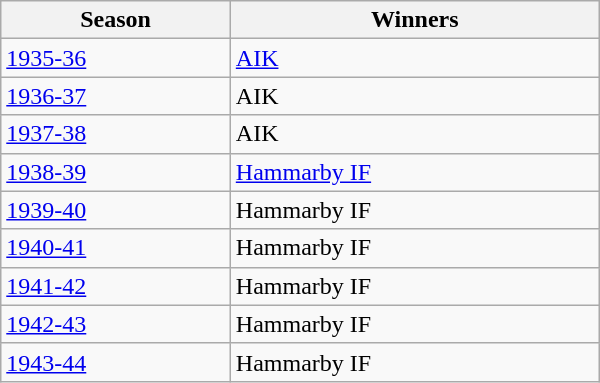<table class="wikitable sortable" style="width:400px;">
<tr>
<th>Season</th>
<th>Winners</th>
</tr>
<tr>
<td><a href='#'>1935-36</a></td>
<td><a href='#'>AIK</a></td>
</tr>
<tr>
<td><a href='#'>1936-37</a></td>
<td>AIK</td>
</tr>
<tr>
<td><a href='#'>1937-38</a></td>
<td>AIK</td>
</tr>
<tr>
<td><a href='#'>1938-39</a></td>
<td><a href='#'>Hammarby IF</a></td>
</tr>
<tr>
<td><a href='#'>1939-40</a></td>
<td>Hammarby IF</td>
</tr>
<tr>
<td><a href='#'>1940-41</a></td>
<td>Hammarby IF</td>
</tr>
<tr>
<td><a href='#'>1941-42</a></td>
<td>Hammarby IF</td>
</tr>
<tr>
<td><a href='#'>1942-43</a></td>
<td>Hammarby IF</td>
</tr>
<tr>
<td><a href='#'>1943-44</a></td>
<td>Hammarby IF</td>
</tr>
</table>
